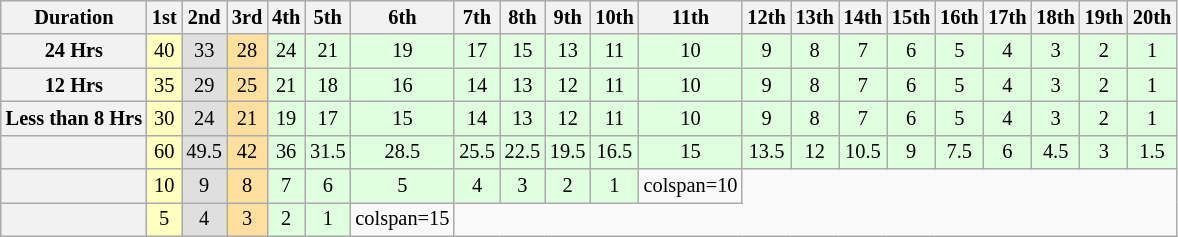<table class="wikitable" style="font-size:85%; text-align:center">
<tr>
<th>Duration</th>
<th>1st</th>
<th>2nd</th>
<th>3rd</th>
<th>4th</th>
<th>5th</th>
<th>6th</th>
<th>7th</th>
<th>8th</th>
<th>9th</th>
<th>10th</th>
<th>11th</th>
<th>12th</th>
<th>13th</th>
<th>14th</th>
<th>15th</th>
<th>16th</th>
<th>17th</th>
<th>18th</th>
<th>19th</th>
<th>20th</th>
</tr>
<tr>
<th>24 Hrs</th>
<td style="background:#ffffbf;">40</td>
<td style="background:#dfdfdf;">33</td>
<td style="background:#ffdf9f;">28</td>
<td style="background:#dfffdf;">24</td>
<td style="background:#dfffdf;">21</td>
<td style="background:#dfffdf;">19</td>
<td style="background:#dfffdf;">17</td>
<td style="background:#dfffdf;">15</td>
<td style="background:#dfffdf;">13</td>
<td style="background:#dfffdf;">11</td>
<td style="background:#dfffdf;">10</td>
<td style="background:#dfffdf;">9</td>
<td style="background:#dfffdf;">8</td>
<td style="background:#dfffdf;">7</td>
<td style="background:#dfffdf;">6</td>
<td style="background:#dfffdf;">5</td>
<td style="background:#dfffdf;">4</td>
<td style="background:#dfffdf;">3</td>
<td style="background:#dfffdf;">2</td>
<td style="background:#dfffdf;">1</td>
</tr>
<tr>
<th>12 Hrs</th>
<td style="background:#ffffbf;">35</td>
<td style="background:#dfdfdf;">29</td>
<td style="background:#ffdf9f;">25</td>
<td style="background:#dfffdf;">21</td>
<td style="background:#dfffdf;">18</td>
<td style="background:#dfffdf;">16</td>
<td style="background:#dfffdf;">14</td>
<td style="background:#dfffdf;">13</td>
<td style="background:#dfffdf;">12</td>
<td style="background:#dfffdf;">11</td>
<td style="background:#dfffdf;">10</td>
<td style="background:#dfffdf;">9</td>
<td style="background:#dfffdf;">8</td>
<td style="background:#dfffdf;">7</td>
<td style="background:#dfffdf;">6</td>
<td style="background:#dfffdf;">5</td>
<td style="background:#dfffdf;">4</td>
<td style="background:#dfffdf;">3</td>
<td style="background:#dfffdf;">2</td>
<td style="background:#dfffdf;">1</td>
</tr>
<tr>
<th>Less than 8 Hrs</th>
<td style="background:#ffffbf;">30</td>
<td style="background:#dfdfdf;">24</td>
<td style="background:#ffdf9f;">21</td>
<td style="background:#dfffdf;">19</td>
<td style="background:#dfffdf;">17</td>
<td style="background:#dfffdf;">15</td>
<td style="background:#dfffdf;">14</td>
<td style="background:#dfffdf;">13</td>
<td style="background:#dfffdf;">12</td>
<td style="background:#dfffdf;">11</td>
<td style="background:#dfffdf;">10</td>
<td style="background:#dfffdf;">9</td>
<td style="background:#dfffdf;">8</td>
<td style="background:#dfffdf;">7</td>
<td style="background:#dfffdf;">6</td>
<td style="background:#dfffdf;">5</td>
<td style="background:#dfffdf;">4</td>
<td style="background:#dfffdf;">3</td>
<td style="background:#dfffdf;">2</td>
<td style="background:#dfffdf;">1</td>
</tr>
<tr>
<th></th>
<td style="background:#ffffbf;">60</td>
<td style="background:#dfdfdf;">49.5</td>
<td style="background:#ffdf9f;">42</td>
<td style="background:#dfffdf;">36</td>
<td style="background:#dfffdf;">31.5</td>
<td style="background:#dfffdf;">28.5</td>
<td style="background:#dfffdf;">25.5</td>
<td style="background:#dfffdf;">22.5</td>
<td style="background:#dfffdf;">19.5</td>
<td style="background:#dfffdf;">16.5</td>
<td style="background:#dfffdf;">15</td>
<td style="background:#dfffdf;">13.5</td>
<td style="background:#dfffdf;">12</td>
<td style="background:#dfffdf;">10.5</td>
<td style="background:#dfffdf;">9</td>
<td style="background:#dfffdf;">7.5</td>
<td style="background:#dfffdf;">6</td>
<td style="background:#dfffdf;">4.5</td>
<td style="background:#dfffdf;">3</td>
<td style="background:#dfffdf;">1.5</td>
</tr>
<tr>
<th></th>
<td style="background:#ffffbf;">10</td>
<td style="background:#dfdfdf;">9</td>
<td style="background:#ffdf9f;">8</td>
<td style="background:#dfffdf;">7</td>
<td style="background:#dfffdf;">6</td>
<td style="background:#dfffdf;">5</td>
<td style="background:#dfffdf;">4</td>
<td style="background:#dfffdf;">3</td>
<td style="background:#dfffdf;">2</td>
<td style="background:#dfffdf;">1</td>
<td>colspan=10 </td>
</tr>
<tr>
<th></th>
<td style="background:#ffffbf;">5</td>
<td style="background:#dfdfdf;">4</td>
<td style="background:#ffdf9f;">3</td>
<td style="background:#dfffdf;">2</td>
<td style="background:#dfffdf;">1</td>
<td>colspan=15 </td>
</tr>
</table>
